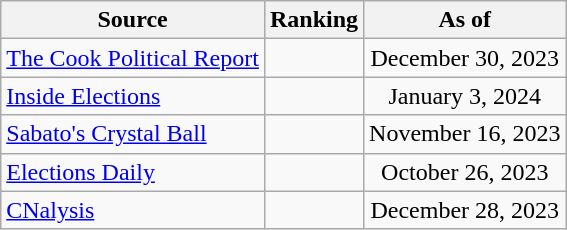<table class="wikitable" style="text-align:center">
<tr>
<th>Source</th>
<th>Ranking</th>
<th>As of</th>
</tr>
<tr>
<td align=left><a href='#'>The Cook Political Report</a></td>
<td></td>
<td>December 30, 2023</td>
</tr>
<tr>
<td align=left><a href='#'>Inside Elections</a></td>
<td></td>
<td>January 3, 2024</td>
</tr>
<tr>
<td align=left><a href='#'>Sabato's Crystal Ball</a></td>
<td></td>
<td>November 16, 2023</td>
</tr>
<tr>
<td align=left><a href='#'>Elections Daily</a></td>
<td></td>
<td>October 26, 2023</td>
</tr>
<tr>
<td align=left><a href='#'>CNalysis</a></td>
<td></td>
<td>December 28, 2023</td>
</tr>
</table>
